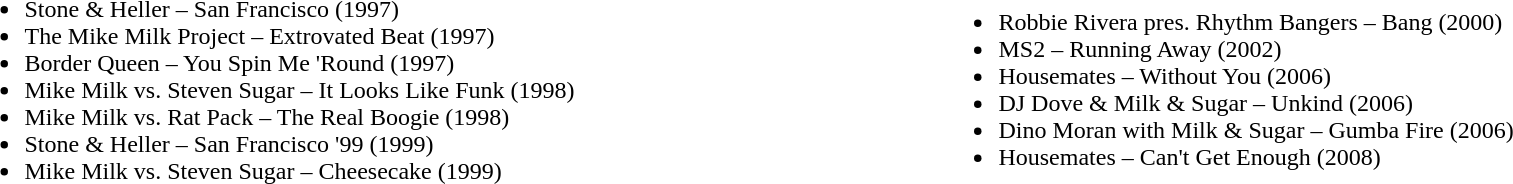<table style="width:100%;">
<tr>
<td><br><ul><li>Stone & Heller – San Francisco (1997)</li><li>The Mike Milk Project – Extrovated Beat (1997)</li><li>Border Queen – You Spin Me 'Round (1997)</li><li>Mike Milk vs. Steven Sugar – It Looks Like Funk (1998)</li><li>Mike Milk vs. Rat Pack – The Real Boogie (1998)</li><li>Stone & Heller – San Francisco '99 (1999)</li><li>Mike Milk vs. Steven Sugar – Cheesecake (1999)</li></ul></td>
<td><br><ul><li>Robbie Rivera pres. Rhythm Bangers – Bang (2000)</li><li>MS2 – Running Away (2002)</li><li>Housemates – Without You (2006)</li><li>DJ Dove & Milk & Sugar – Unkind (2006)</li><li>Dino Moran with Milk & Sugar – Gumba Fire (2006)</li><li>Housemates – Can't Get Enough (2008)</li></ul></td>
</tr>
</table>
